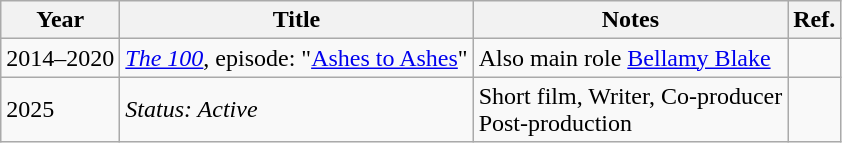<table class="wikitable sortable">
<tr>
<th>Year</th>
<th>Title</th>
<th>Notes</th>
<th>Ref.</th>
</tr>
<tr>
<td>2014–2020</td>
<td><em><a href='#'>The 100</a></em>, episode: "<a href='#'>Ashes to Ashes</a>"</td>
<td>Also main role <a href='#'>Bellamy Blake</a></td>
<td style="text-align:center;"></td>
</tr>
<tr>
<td>2025</td>
<td><em>Status: Active</em></td>
<td>Short film, Writer, Co-producer<br>Post-production</td>
<td style="text-align:center;"></td>
</tr>
</table>
